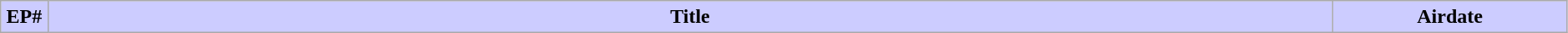<table class = "wikitable" width = "99%">
<tr>
<th style="background: #CCF" width="3%">EP#</th>
<th style="background: #CCF">Title</th>
<th style="background: #CCF" width="15%">Airdate<br>

























</th>
</tr>
</table>
